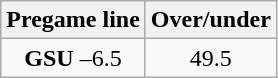<table class="wikitable">
<tr align="center">
<th style=>Pregame line</th>
<th style=>Over/under</th>
</tr>
<tr align="center">
<td><strong>GSU</strong> –6.5</td>
<td>49.5</td>
</tr>
</table>
